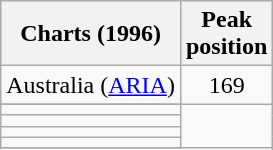<table class="wikitable">
<tr>
<th>Charts (1996)</th>
<th>Peak<br>position</th>
</tr>
<tr>
<td scope="row">Australia (<a href='#'>ARIA</a>)</td>
<td align="center">169</td>
</tr>
<tr>
</tr>
<tr>
</tr>
<tr>
</tr>
<tr>
</tr>
<tr>
<td></td>
</tr>
<tr>
<td></td>
</tr>
<tr>
<td></td>
</tr>
<tr>
<td></td>
</tr>
<tr>
</tr>
</table>
